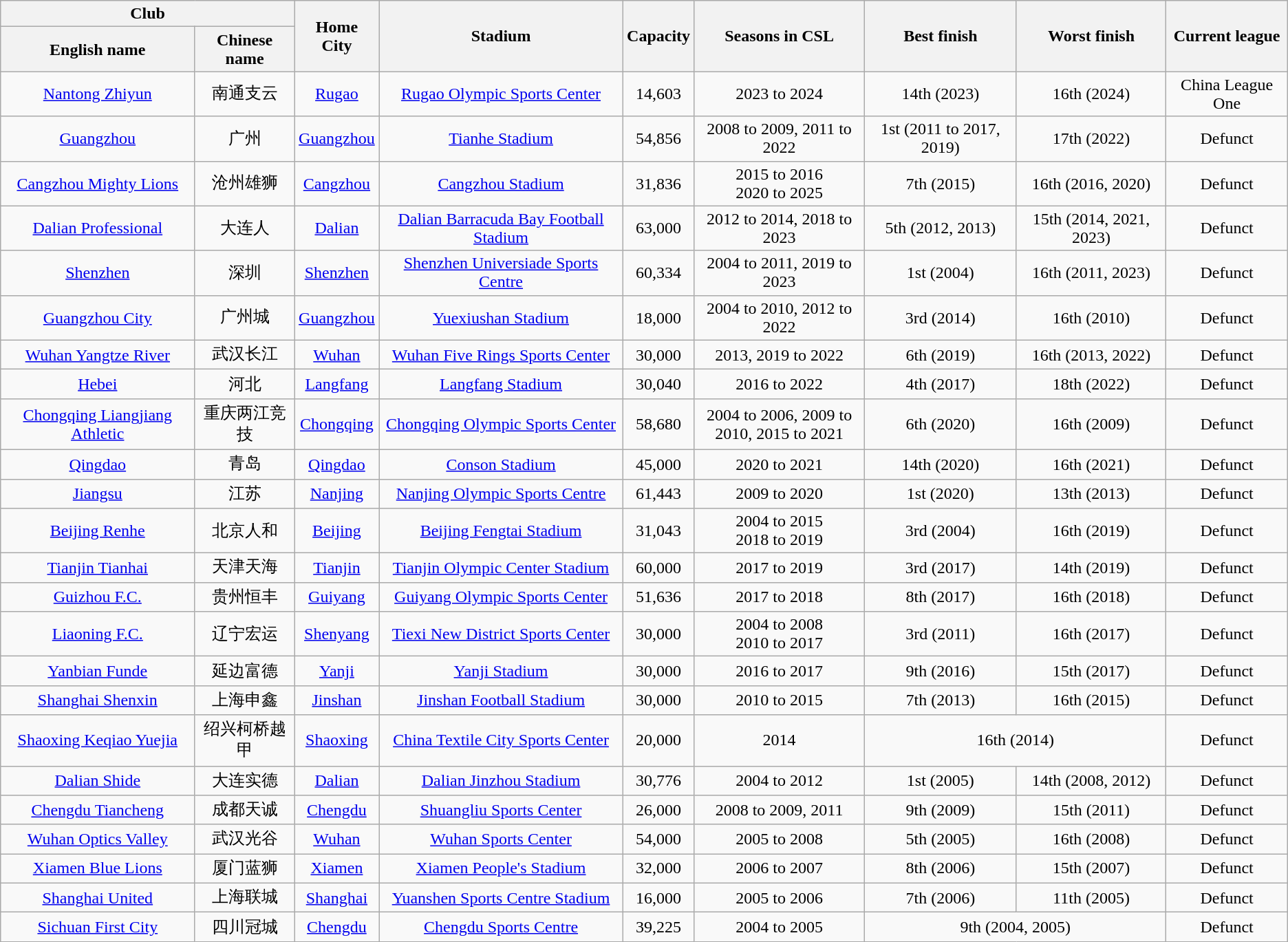<table class="wikitable sortable" style="text-align:center;">
<tr>
<th colspan="2">Club</th>
<th rowspan="2">Home City</th>
<th rowspan="2">Stadium</th>
<th rowspan="2">Capacity</th>
<th rowspan="2">Seasons in CSL</th>
<th rowspan="2">Best finish</th>
<th rowspan="2">Worst finish</th>
<th rowspan="2">Current league</th>
</tr>
<tr>
<th>English name</th>
<th>Chinese name</th>
</tr>
<tr>
<td><a href='#'>Nantong Zhiyun</a></td>
<td>南通支云</td>
<td><a href='#'>Rugao</a></td>
<td><a href='#'>Rugao Olympic Sports Center</a></td>
<td>14,603</td>
<td>2023 to 2024</td>
<td>14th (2023)</td>
<td>16th (2024)</td>
<td>China League One</td>
</tr>
<tr>
<td><a href='#'>Guangzhou</a></td>
<td>广州</td>
<td><a href='#'>Guangzhou</a></td>
<td><a href='#'>Tianhe Stadium</a></td>
<td>54,856</td>
<td>2008 to 2009, 2011 to 2022</td>
<td>1st (2011 to 2017, 2019)</td>
<td>17th (2022)</td>
<td>Defunct</td>
</tr>
<tr>
<td><a href='#'>Cangzhou Mighty Lions</a></td>
<td>沧州雄狮</td>
<td><a href='#'>Cangzhou</a></td>
<td><a href='#'>Cangzhou Stadium</a></td>
<td>31,836</td>
<td>2015 to 2016<br>2020 to 2025</td>
<td>7th (2015)</td>
<td>16th (2016, 2020)</td>
<td>Defunct</td>
</tr>
<tr>
<td><a href='#'>Dalian Professional</a></td>
<td>大连人</td>
<td><a href='#'>Dalian</a></td>
<td><a href='#'>Dalian Barracuda Bay Football Stadium</a></td>
<td>63,000</td>
<td>2012 to 2014, 2018 to 2023</td>
<td>5th (2012, 2013)</td>
<td>15th (2014, 2021, 2023)</td>
<td>Defunct</td>
</tr>
<tr>
<td><a href='#'>Shenzhen</a></td>
<td>深圳</td>
<td><a href='#'>Shenzhen</a></td>
<td><a href='#'>Shenzhen Universiade Sports Centre</a></td>
<td>60,334</td>
<td>2004 to 2011, 2019 to 2023</td>
<td>1st (2004)</td>
<td>16th (2011, 2023)</td>
<td>Defunct</td>
</tr>
<tr>
<td><a href='#'>Guangzhou City</a></td>
<td>广州城</td>
<td><a href='#'>Guangzhou</a></td>
<td><a href='#'>Yuexiushan Stadium</a></td>
<td>18,000</td>
<td>2004 to 2010, 2012 to 2022</td>
<td>3rd (2014)</td>
<td>16th (2010)</td>
<td>Defunct</td>
</tr>
<tr>
<td><a href='#'>Wuhan Yangtze River</a></td>
<td>武汉长江</td>
<td><a href='#'>Wuhan</a></td>
<td><a href='#'>Wuhan Five Rings Sports Center</a></td>
<td>30,000</td>
<td>2013, 2019 to 2022</td>
<td>6th (2019)</td>
<td>16th (2013, 2022)</td>
<td>Defunct</td>
</tr>
<tr>
<td><a href='#'>Hebei</a></td>
<td>河北</td>
<td><a href='#'>Langfang</a></td>
<td><a href='#'>Langfang Stadium</a></td>
<td>30,040</td>
<td>2016 to 2022</td>
<td>4th (2017)</td>
<td>18th (2022)</td>
<td>Defunct</td>
</tr>
<tr>
<td><a href='#'>Chongqing Liangjiang Athletic</a></td>
<td>重庆两江竞技</td>
<td><a href='#'>Chongqing</a></td>
<td><a href='#'>Chongqing Olympic Sports Center</a></td>
<td>58,680</td>
<td>2004 to 2006, 2009 to<br>2010, 2015 to 2021</td>
<td>6th (2020)</td>
<td>16th (2009)</td>
<td>Defunct</td>
</tr>
<tr>
<td><a href='#'>Qingdao</a></td>
<td>青岛</td>
<td><a href='#'>Qingdao</a></td>
<td><a href='#'>Conson Stadium</a></td>
<td>45,000</td>
<td>2020 to 2021</td>
<td>14th (2020)</td>
<td>16th (2021)</td>
<td>Defunct</td>
</tr>
<tr>
<td><a href='#'>Jiangsu</a></td>
<td>江苏</td>
<td><a href='#'>Nanjing</a></td>
<td><a href='#'>Nanjing Olympic Sports Centre</a></td>
<td>61,443</td>
<td>2009 to 2020</td>
<td>1st (2020)</td>
<td>13th (2013)</td>
<td>Defunct</td>
</tr>
<tr>
<td><a href='#'>Beijing Renhe</a></td>
<td>北京人和</td>
<td><a href='#'>Beijing</a></td>
<td><a href='#'>Beijing Fengtai Stadium</a></td>
<td>31,043</td>
<td>2004 to 2015<br>2018 to 2019</td>
<td>3rd (2004)</td>
<td>16th (2019)</td>
<td>Defunct</td>
</tr>
<tr>
<td><a href='#'>Tianjin Tianhai</a></td>
<td>天津天海</td>
<td><a href='#'>Tianjin</a></td>
<td><a href='#'>Tianjin Olympic Center Stadium</a></td>
<td>60,000</td>
<td>2017 to 2019</td>
<td>3rd (2017)</td>
<td>14th (2019)</td>
<td>Defunct</td>
</tr>
<tr>
<td><a href='#'>Guizhou F.C.</a></td>
<td>贵州恒丰</td>
<td><a href='#'>Guiyang</a></td>
<td><a href='#'>Guiyang Olympic Sports Center</a></td>
<td>51,636</td>
<td>2017 to 2018</td>
<td>8th (2017)</td>
<td>16th (2018)</td>
<td>Defunct</td>
</tr>
<tr>
<td><a href='#'>Liaoning F.C.</a></td>
<td>辽宁宏运</td>
<td><a href='#'>Shenyang</a></td>
<td><a href='#'>Tiexi New District Sports Center</a></td>
<td>30,000</td>
<td>2004 to 2008<br>2010 to 2017</td>
<td>3rd (2011)</td>
<td>16th (2017)</td>
<td>Defunct</td>
</tr>
<tr>
<td><a href='#'>Yanbian Funde</a></td>
<td>延边富德</td>
<td><a href='#'>Yanji</a></td>
<td><a href='#'>Yanji Stadium</a></td>
<td>30,000</td>
<td>2016 to 2017</td>
<td>9th (2016)</td>
<td>15th (2017)</td>
<td>Defunct</td>
</tr>
<tr>
<td><a href='#'>Shanghai Shenxin</a></td>
<td>上海申鑫</td>
<td><a href='#'>Jinshan</a></td>
<td><a href='#'>Jinshan Football Stadium</a></td>
<td>30,000</td>
<td>2010 to 2015</td>
<td>7th (2013)</td>
<td>16th (2015)</td>
<td>Defunct</td>
</tr>
<tr>
<td><a href='#'>Shaoxing Keqiao Yuejia</a></td>
<td>绍兴柯桥越甲</td>
<td><a href='#'>Shaoxing</a></td>
<td><a href='#'>China Textile City Sports Center</a></td>
<td>20,000</td>
<td>2014</td>
<td colspan=2>16th (2014)</td>
<td>Defunct</td>
</tr>
<tr>
<td><a href='#'>Dalian Shide</a></td>
<td>大连实德</td>
<td><a href='#'>Dalian</a></td>
<td><a href='#'>Dalian Jinzhou Stadium</a></td>
<td>30,776</td>
<td>2004 to 2012</td>
<td>1st (2005)</td>
<td>14th (2008, 2012)</td>
<td>Defunct</td>
</tr>
<tr>
<td><a href='#'>Chengdu Tiancheng</a></td>
<td>成都天诚</td>
<td><a href='#'>Chengdu</a></td>
<td><a href='#'>Shuangliu Sports Center</a></td>
<td>26,000</td>
<td>2008 to 2009, 2011</td>
<td>9th (2009)</td>
<td>15th (2011)</td>
<td>Defunct</td>
</tr>
<tr>
<td><a href='#'>Wuhan Optics Valley</a></td>
<td>武汉光谷</td>
<td><a href='#'>Wuhan</a></td>
<td><a href='#'>Wuhan Sports Center</a></td>
<td>54,000</td>
<td>2005 to 2008</td>
<td>5th (2005)</td>
<td>16th (2008)</td>
<td>Defunct</td>
</tr>
<tr>
<td><a href='#'>Xiamen Blue Lions</a></td>
<td>厦门蓝狮</td>
<td><a href='#'>Xiamen</a></td>
<td><a href='#'>Xiamen People's Stadium</a></td>
<td>32,000</td>
<td>2006 to 2007</td>
<td>8th (2006)</td>
<td>15th (2007)</td>
<td>Defunct</td>
</tr>
<tr>
<td><a href='#'>Shanghai United</a></td>
<td>上海联城</td>
<td><a href='#'>Shanghai</a></td>
<td><a href='#'>Yuanshen Sports Centre Stadium</a></td>
<td>16,000</td>
<td>2005 to 2006</td>
<td>7th (2006)</td>
<td>11th (2005)</td>
<td>Defunct</td>
</tr>
<tr>
<td><a href='#'>Sichuan First City</a></td>
<td>四川冠城</td>
<td><a href='#'>Chengdu</a></td>
<td><a href='#'>Chengdu Sports Centre</a></td>
<td>39,225</td>
<td>2004 to 2005</td>
<td colspan=2>9th (2004, 2005)</td>
<td>Defunct</td>
</tr>
</table>
